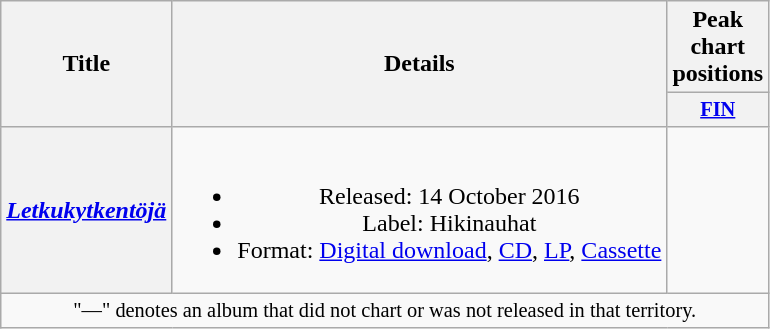<table class="wikitable plainrowheaders" style="text-align:center;">
<tr>
<th scope="col" rowspan="2">Title</th>
<th scope="col" rowspan="2">Details</th>
<th scope="col">Peak chart positions</th>
</tr>
<tr>
<th scope="col" style="width:3em;font-size:85%;"><a href='#'>FIN</a><br></th>
</tr>
<tr>
<th scope="row"><em><a href='#'>Letkukytkentöjä</a></em></th>
<td><br><ul><li>Released: 14 October 2016</li><li>Label: Hikinauhat</li><li>Format: <a href='#'>Digital download</a>, <a href='#'>CD</a>, <a href='#'>LP</a>, <a href='#'>Cassette</a></li></ul></td>
<td></td>
</tr>
<tr>
<td colspan="20" style="font-size:85%">"—" denotes an album that did not chart or was not released in that territory.</td>
</tr>
</table>
